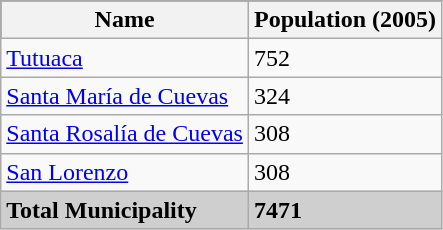<table class="wikitable">
<tr style="background:#000000; color:black;">
<th><strong>Name</strong></th>
<th><strong>Population (2005)</strong></th>
</tr>
<tr>
<td><a href='#'>Tutuaca</a></td>
<td>752</td>
</tr>
<tr>
<td><a href='#'>Santa María de Cuevas</a></td>
<td>324</td>
</tr>
<tr>
<td><a href='#'>Santa Rosalía de Cuevas</a></td>
<td>308</td>
</tr>
<tr>
<td><a href='#'>San Lorenzo</a></td>
<td>308</td>
</tr>
<tr style="background:#CFCFCF;">
<td><strong>Total Municipality</strong></td>
<td><strong>7471</strong></td>
</tr>
</table>
